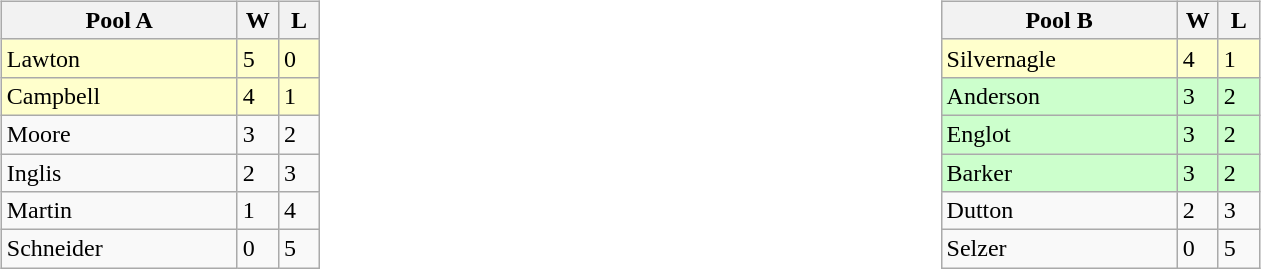<table table>
<tr>
<td valign=top width=10%><br><table class=wikitable>
<tr>
<th width=150>Pool A</th>
<th width=20>W</th>
<th width=20>L</th>
</tr>
<tr bgcolor=#ffffcc>
<td>Lawton</td>
<td>5</td>
<td>0</td>
</tr>
<tr bgcolor=#ffffcc>
<td>Campbell</td>
<td>4</td>
<td>1</td>
</tr>
<tr>
<td>Moore</td>
<td>3</td>
<td>2</td>
</tr>
<tr>
<td>Inglis</td>
<td>2</td>
<td>3</td>
</tr>
<tr>
<td>Martin</td>
<td>1</td>
<td>4</td>
</tr>
<tr>
<td>Schneider</td>
<td>0</td>
<td>5</td>
</tr>
</table>
</td>
<td valign=top width=10%><br><table class=wikitable>
<tr>
<th width=150>Pool B</th>
<th width=20>W</th>
<th width=20>L</th>
</tr>
<tr bgcolor=#ffffcc>
<td>Silvernagle</td>
<td>4</td>
<td>1</td>
</tr>
<tr bgcolor=#ccffcc>
<td>Anderson</td>
<td>3</td>
<td>2</td>
</tr>
<tr bgcolor=#ccffcc>
<td>Englot</td>
<td>3</td>
<td>2</td>
</tr>
<tr bgcolor=#ccffcc>
<td>Barker</td>
<td>3</td>
<td>2</td>
</tr>
<tr>
<td>Dutton</td>
<td>2</td>
<td>3</td>
</tr>
<tr>
<td>Selzer</td>
<td>0</td>
<td>5</td>
</tr>
</table>
</td>
</tr>
</table>
